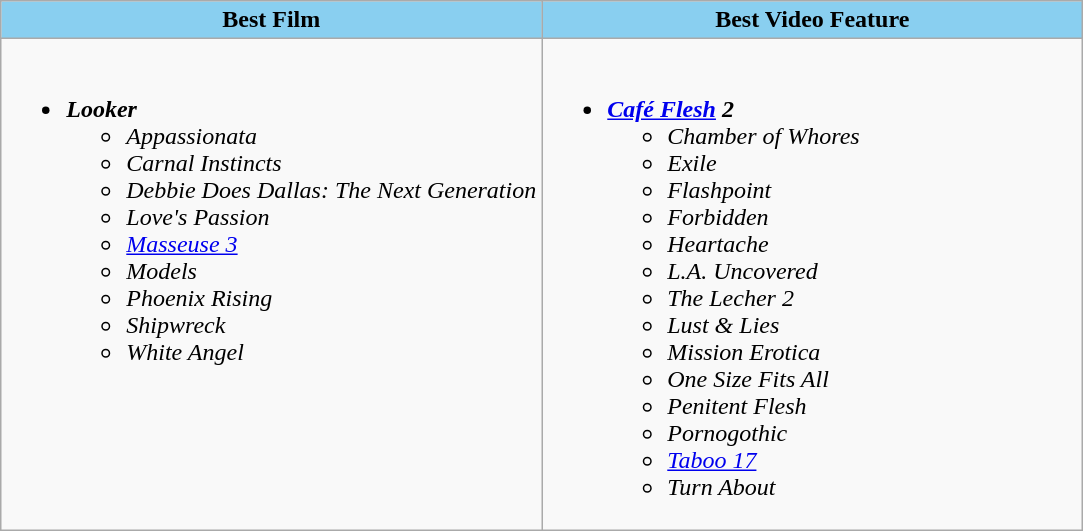<table class=wikitable>
<tr>
<th style="background:#89cff0; width:50%">Best Film</th>
<th style="background:#89cff0; width:50%">Best Video Feature</th>
</tr>
<tr>
<td valign="top"><br><ul><li><strong><em>Looker</em></strong><ul><li><em>Appassionata</em></li><li><em>Carnal Instincts</em></li><li><em>Debbie Does Dallas: The Next Generation</em></li><li><em>Love's Passion</em></li><li><em><a href='#'>Masseuse 3</a></em></li><li><em>Models</em></li><li><em>Phoenix Rising</em></li><li><em>Shipwreck</em></li><li><em>White Angel</em></li></ul></li></ul></td>
<td valign="top"><br><ul><li><strong><em><a href='#'>Café Flesh</a> 2</em></strong><ul><li><em>Chamber of Whores</em></li><li><em>Exile</em></li><li><em>Flashpoint</em></li><li><em>Forbidden</em></li><li><em>Heartache</em></li><li><em>L.A. Uncovered</em></li><li><em>The Lecher 2</em></li><li><em>Lust & Lies</em></li><li><em>Mission Erotica</em></li><li><em>One Size Fits All</em></li><li><em>Penitent Flesh</em></li><li><em>Pornogothic</em></li><li><em><a href='#'>Taboo 17</a></em></li><li><em>Turn About</em></li></ul></li></ul></td>
</tr>
</table>
